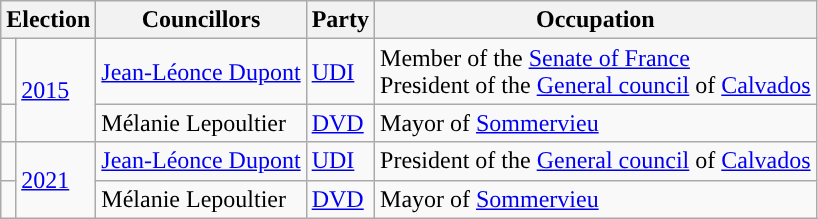<table class="wikitable">
<tr>
<th colspan="2">Election</th>
<th>Councillors</th>
<th>Party</th>
<th>Occupation</th>
</tr>
<tr>
<td style="background-color: "></td>
<td rowspan="2"><a href='#'>2015</a></td>
<td><a href='#'>Jean-Léonce Dupont</a></td>
<td><a href='#'>UDI</a></td>
<td>Member of the <a href='#'>Senate of France</a><br>President of the <a href='#'>General council</a> of <a href='#'>Calvados</a></td>
</tr>
<tr>
<td style="background-color: "></td>
<td>Mélanie Lepoultier</td>
<td><a href='#'>DVD</a></td>
<td>Mayor of <a href='#'>Sommervieu</a></td>
</tr>
<tr>
<td style="background-color: "></td>
<td rowspan="2"><a href='#'>2021</a></td>
<td><a href='#'>Jean-Léonce Dupont</a></td>
<td><a href='#'>UDI</a></td>
<td>President of the <a href='#'>General council</a> of <a href='#'>Calvados</a></td>
</tr>
<tr>
<td style="background-color: "></td>
<td>Mélanie Lepoultier</td>
<td><a href='#'>DVD</a></td>
<td>Mayor of <a href='#'>Sommervieu</a></td>
</tr>
</table>
